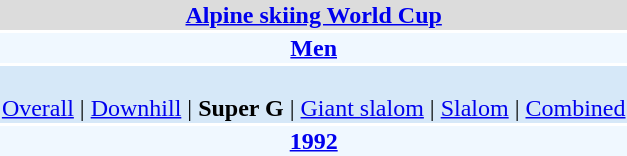<table align="right" class="toccolours" style="margin: 0 0 1em 1em;">
<tr>
<td colspan="2" align=center bgcolor=Gainsboro><strong><a href='#'>Alpine skiing World Cup</a></strong></td>
</tr>
<tr>
<td colspan="2" align=center bgcolor=AliceBlue><strong><a href='#'>Men</a></strong></td>
</tr>
<tr>
<td colspan="2" align=center bgcolor=D6E8F8><br><a href='#'>Overall</a> | 
<a href='#'>Downhill</a> | 
<strong>Super G</strong> | 
<a href='#'>Giant slalom</a> | 
<a href='#'>Slalom</a> | 
<a href='#'>Combined</a></td>
</tr>
<tr>
<td colspan="2" align=center bgcolor=AliceBlue><strong><a href='#'>1992</a></strong></td>
</tr>
</table>
